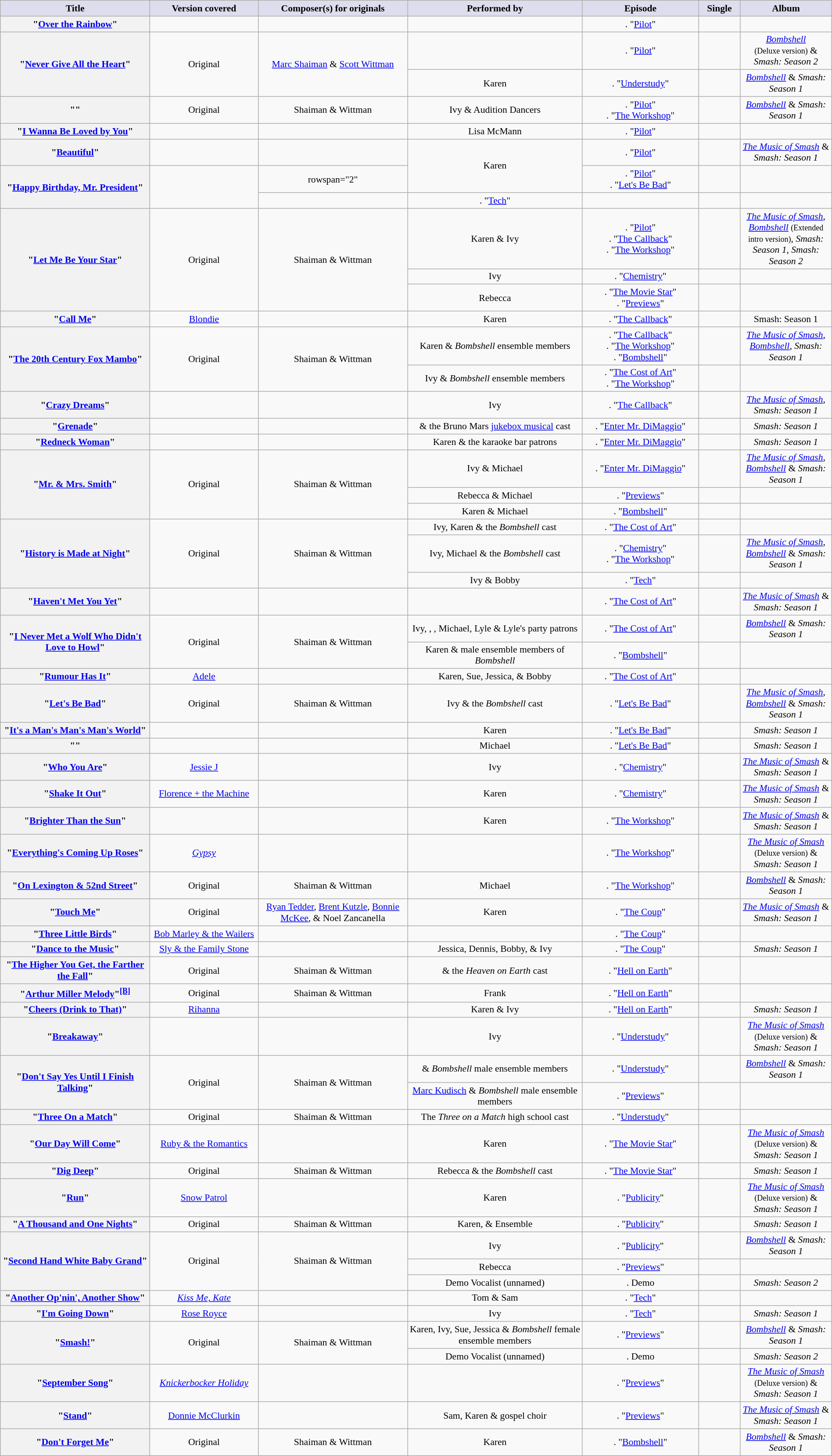<table class="wikitable sortable" style="font-size:90%; text-align: center" width="100%">
<tr>
<th scope="col" style="background:#dde;" width="18%">Title</th>
<th scope="col" style="background:#dde;" width="13%">Version covered</th>
<th scope="col" style="background:#dde;" width="18%">Composer(s) for originals</th>
<th scope="col" style="background:#dde;" width="21%">Performed by</th>
<th scope="col" style="background:#dde;" width="14%">Episode</th>
<th scope="col" style="background:#dde;" width="5%">Single</th>
<th scope="col" style="background:#dde;" width="11%">Album</th>
</tr>
<tr>
<th scope="row">"<a href='#'>Over the Rainbow</a>"</th>
<td><em></em></td>
<td></td>
<td></td>
<td>. "<a href='#'>Pilot</a>"</td>
<td></td>
<td></td>
</tr>
<tr>
<th scope="row" rowspan="2">"<a href='#'>Never Give All the Heart</a>"</th>
<td rowspan="2">Original</td>
<td rowspan="2"><a href='#'>Marc Shaiman</a> & <a href='#'>Scott Wittman</a></td>
<td></td>
<td>. "<a href='#'>Pilot</a>"</td>
<td></td>
<td><em><a href='#'>Bombshell</a></em> <br> <small>(Deluxe version)</small> & <em>Smash: Season 2</em></td>
</tr>
<tr>
<td>Karen</td>
<td>. "<a href='#'>Understudy</a>"</td>
<td></td>
<td><em><a href='#'>Bombshell</a></em> & <em>Smash: Season 1</em></td>
</tr>
<tr>
<th scope="row">""</th>
<td>Original</td>
<td>Shaiman & Wittman</td>
<td>Ivy & Audition Dancers</td>
<td>. "<a href='#'>Pilot</a>" <br> . "<a href='#'>The Workshop</a>"</td>
<td></td>
<td><em><a href='#'>Bombshell</a></em> & <em>Smash: Season 1</em></td>
</tr>
<tr>
<th scope="row">"<a href='#'>I Wanna Be Loved by You</a>"</th>
<td></td>
<td></td>
<td>Lisa McMann</td>
<td>. "<a href='#'>Pilot</a>"</td>
<td></td>
<td></td>
</tr>
<tr>
<th scope="row">"<a href='#'>Beautiful</a>"</th>
<td></td>
<td></td>
<td rowspan="2">Karen</td>
<td>. "<a href='#'>Pilot</a>"</td>
<td></td>
<td><em><a href='#'>The Music of Smash</a></em> & <em>Smash: Season 1</em></td>
</tr>
<tr>
<th scope="row" rowspan="2">"<a href='#'>Happy Birthday, Mr. President</a>"</th>
<td rowspan="2"></td>
<td>rowspan="2" </td>
<td>. "<a href='#'>Pilot</a>" <br> . "<a href='#'>Let's Be Bad</a>"</td>
<td></td>
<td></td>
</tr>
<tr>
<td></td>
<td>. "<a href='#'>Tech</a>"</td>
<td></td>
<td></td>
</tr>
<tr>
<th scope="row" rowspan="3">"<a href='#'>Let Me Be Your Star</a>"</th>
<td rowspan="3">Original</td>
<td rowspan="3">Shaiman & Wittman</td>
<td>Karen & Ivy</td>
<td>. "<a href='#'>Pilot</a>"<br>. "<a href='#'>The Callback</a>"<br>. "<a href='#'>The Workshop</a>"</td>
<td></td>
<td><em><a href='#'>The Music of Smash</a></em>,<br><em><a href='#'>Bombshell</a></em> <small>(Extended intro version)</small>, <em>Smash: Season 1</em>, <em>Smash: Season 2 </em></td>
</tr>
<tr>
<td>Ivy</td>
<td>. "<a href='#'>Chemistry</a>"</td>
<td></td>
<td></td>
</tr>
<tr>
<td>Rebecca</td>
<td>. "<a href='#'>The Movie Star</a>" <br> . "<a href='#'>Previews</a>"</td>
<td></td>
<td></td>
</tr>
<tr>
<th scope="row">"<a href='#'>Call Me</a>"</th>
<td><a href='#'>Blondie</a></td>
<td></td>
<td>Karen</td>
<td>. "<a href='#'>The Callback</a>"</td>
<td></td>
<td>Smash: Season 1</td>
</tr>
<tr>
<th scope="row" rowspan="2">"<a href='#'>The 20th Century Fox Mambo</a>"</th>
<td rowspan="2">Original</td>
<td rowspan="2">Shaiman & Wittman</td>
<td>Karen & <em>Bombshell</em> ensemble members</td>
<td>. "<a href='#'>The Callback</a>"<br>. "<a href='#'>The Workshop</a>"<br>. "<a href='#'>Bombshell</a>"</td>
<td></td>
<td><em><a href='#'>The Music of Smash</a></em>, <em><a href='#'>Bombshell</a></em>, <em>Smash: Season 1</em></td>
</tr>
<tr>
<td>Ivy & <em>Bombshell</em> ensemble members</td>
<td>. "<a href='#'>The Cost of Art</a>"<br>. "<a href='#'>The Workshop</a>"</td>
<td></td>
<td></td>
</tr>
<tr>
<th scope="row">"<a href='#'>Crazy Dreams</a>"</th>
<td></td>
<td></td>
<td>Ivy</td>
<td>. "<a href='#'>The Callback</a>"</td>
<td></td>
<td><em><a href='#'>The Music of Smash</a></em>, <em>Smash: Season 1</em></td>
</tr>
<tr>
<th scope="row">"<a href='#'>Grenade</a>"</th>
<td></td>
<td></td>
<td> & the Bruno Mars <a href='#'>jukebox musical</a> cast</td>
<td>. "<a href='#'>Enter Mr. DiMaggio</a>"</td>
<td></td>
<td><em>Smash: Season 1</em></td>
</tr>
<tr>
<th scope="row">"<a href='#'>Redneck Woman</a>"</th>
<td></td>
<td></td>
<td>Karen & the karaoke bar patrons</td>
<td>. "<a href='#'>Enter Mr. DiMaggio</a>"</td>
<td></td>
<td><em>Smash: Season 1</em></td>
</tr>
<tr>
<th scope="row" rowspan="3">"<a href='#'>Mr. & Mrs. Smith</a>"</th>
<td rowspan="3">Original</td>
<td rowspan="3">Shaiman & Wittman</td>
<td>Ivy & Michael</td>
<td>. "<a href='#'>Enter Mr. DiMaggio</a>"</td>
<td></td>
<td><em><a href='#'>The Music of Smash</a></em>, <em><a href='#'>Bombshell</a></em> & <em>Smash: Season 1</em></td>
</tr>
<tr>
<td>Rebecca & Michael</td>
<td>. "<a href='#'>Previews</a>"</td>
<td></td>
<td></td>
</tr>
<tr>
<td>Karen & Michael</td>
<td>. "<a href='#'>Bombshell</a>"</td>
<td></td>
<td></td>
</tr>
<tr>
<th scope="row" rowspan="3">"<a href='#'>History is Made at Night</a>"</th>
<td rowspan="3">Original</td>
<td rowspan="3">Shaiman & Wittman</td>
<td>Ivy, Karen & the <em>Bombshell</em> cast</td>
<td>. "<a href='#'>The Cost of Art</a>"</td>
<td></td>
<td></td>
</tr>
<tr>
<td>Ivy, Michael & the <em>Bombshell</em> cast</td>
<td>. "<a href='#'>Chemistry</a>" <br> . "<a href='#'>The Workshop</a>"</td>
<td></td>
<td><em><a href='#'>The Music of Smash</a></em>, <em><a href='#'>Bombshell</a></em> & <em>Smash: Season 1</em></td>
</tr>
<tr>
<td>Ivy & Bobby</td>
<td>. "<a href='#'>Tech</a>"</td>
<td></td>
<td></td>
</tr>
<tr>
<th scope="row">"<a href='#'>Haven't Met You Yet</a>"</th>
<td></td>
<td></td>
<td></td>
<td>. "<a href='#'>The Cost of Art</a>"</td>
<td></td>
<td><em><a href='#'>The Music of Smash</a></em> & <em>Smash: Season 1</em></td>
</tr>
<tr>
<th scope="row" rowspan="2">"<a href='#'>I Never Met a Wolf Who Didn't Love to Howl</a>"</th>
<td rowspan="2">Original</td>
<td rowspan="2">Shaiman & Wittman</td>
<td>Ivy, , , Michael, Lyle & Lyle's party patrons</td>
<td>. "<a href='#'>The Cost of Art</a>"</td>
<td></td>
<td><em><a href='#'>Bombshell</a></em> & <em>Smash: Season 1</em></td>
</tr>
<tr>
<td>Karen & male ensemble members of <em>Bombshell</em></td>
<td>. "<a href='#'>Bombshell</a>"</td>
<td></td>
<td></td>
</tr>
<tr>
<th scope="row">"<a href='#'>Rumour Has It</a>"</th>
<td><a href='#'>Adele</a></td>
<td></td>
<td>Karen, Sue, Jessica, & Bobby</td>
<td>. "<a href='#'>The Cost of Art</a>"</td>
<td></td>
<td></td>
</tr>
<tr>
<th scope="row">"<a href='#'>Let's Be Bad</a>"</th>
<td>Original</td>
<td>Shaiman & Wittman</td>
<td>Ivy & the <em>Bombshell</em> cast</td>
<td>. "<a href='#'>Let's Be Bad</a>"</td>
<td></td>
<td><em><a href='#'>The Music of Smash</a></em>, <em><a href='#'>Bombshell</a></em> & <em>Smash: Season 1</em></td>
</tr>
<tr>
<th scope="row">"<a href='#'>It's a Man's Man's Man's World</a>"</th>
<td></td>
<td></td>
<td>Karen</td>
<td>. "<a href='#'>Let's Be Bad</a>"</td>
<td></td>
<td><em>Smash: Season 1</em></td>
</tr>
<tr>
<th scope="row">""</th>
<td></td>
<td></td>
<td>Michael</td>
<td>. "<a href='#'>Let's Be Bad</a>"</td>
<td></td>
<td><em>Smash: Season 1</em></td>
</tr>
<tr>
<th scope="row">"<a href='#'>Who You Are</a>"</th>
<td><a href='#'>Jessie J</a></td>
<td></td>
<td>Ivy</td>
<td>. "<a href='#'>Chemistry</a>"</td>
<td></td>
<td><em><a href='#'>The Music of Smash</a></em> & <em>Smash: Season 1</em></td>
</tr>
<tr>
<th scope="row">"<a href='#'>Shake It Out</a>"</th>
<td><a href='#'>Florence + the Machine</a></td>
<td></td>
<td>Karen</td>
<td>. "<a href='#'>Chemistry</a>"</td>
<td></td>
<td><em><a href='#'>The Music of Smash</a></em> & <em>Smash: Season 1</em></td>
</tr>
<tr>
<th scope="row">"<a href='#'>Brighter Than the Sun</a>"</th>
<td></td>
<td></td>
<td>Karen</td>
<td>. "<a href='#'>The Workshop</a>"</td>
<td></td>
<td><em><a href='#'>The Music of Smash</a></em> & <em>Smash: Season 1</em></td>
</tr>
<tr>
<th scope="row">"<a href='#'>Everything's Coming Up Roses</a>"</th>
<td><em><a href='#'>Gypsy</a></em></td>
<td></td>
<td></td>
<td>. "<a href='#'>The Workshop</a>"</td>
<td></td>
<td><em><a href='#'>The Music of Smash</a></em> <small>(Deluxe version)</small> & <em>Smash: Season 1</em></td>
</tr>
<tr>
<th scope="row">"<a href='#'>On Lexington & 52nd Street</a>"</th>
<td>Original</td>
<td>Shaiman & Wittman</td>
<td>Michael</td>
<td>. "<a href='#'>The Workshop</a>"</td>
<td></td>
<td><em><a href='#'>Bombshell</a></em> & <em>Smash: Season 1</em></td>
</tr>
<tr>
<th scope="row">"<a href='#'>Touch Me</a>"</th>
<td>Original</td>
<td><a href='#'>Ryan Tedder</a>, <a href='#'>Brent Kutzle</a>, <a href='#'>Bonnie McKee</a>, & Noel Zancanella</td>
<td>Karen</td>
<td>. "<a href='#'>The Coup</a>"</td>
<td></td>
<td><em><a href='#'>The Music of Smash</a></em> & <em>Smash: Season 1</em></td>
</tr>
<tr>
<th scope="row">"<a href='#'>Three Little Birds</a>"</th>
<td><a href='#'>Bob Marley & the Wailers</a></td>
<td></td>
<td></td>
<td>. "<a href='#'>The Coup</a>"</td>
<td></td>
<td></td>
</tr>
<tr>
<th scope="row">"<a href='#'>Dance to the Music</a>"</th>
<td><a href='#'>Sly & the Family Stone</a></td>
<td></td>
<td>Jessica, Dennis, Bobby,  & Ivy</td>
<td>. "<a href='#'>The Coup</a>"</td>
<td></td>
<td><em>Smash: Season 1</em></td>
</tr>
<tr>
<th scope="row">"<a href='#'>The Higher You Get, the Farther the Fall</a>"</th>
<td>Original</td>
<td>Shaiman & Wittman</td>
<td> & the <em>Heaven on Earth</em> cast</td>
<td>. "<a href='#'>Hell on Earth</a>"</td>
<td></td>
<td></td>
</tr>
<tr>
<th scope="row">"<a href='#'>Arthur Miller Melody</a>"<sup><a href='#'><strong>[B]</strong></a></sup></th>
<td>Original</td>
<td>Shaiman & Wittman</td>
<td>Frank</td>
<td>. "<a href='#'>Hell on Earth</a>"</td>
<td></td>
<td></td>
</tr>
<tr>
<th scope="row">"<a href='#'>Cheers (Drink to That)</a>"</th>
<td><a href='#'>Rihanna</a></td>
<td></td>
<td>Karen & Ivy</td>
<td>. "<a href='#'>Hell on Earth</a>"</td>
<td></td>
<td><em>Smash: Season 1</em></td>
</tr>
<tr>
<th scope="row">"<a href='#'>Breakaway</a>"</th>
<td></td>
<td></td>
<td>Ivy</td>
<td>. "<a href='#'>Understudy</a>"</td>
<td></td>
<td><em><a href='#'>The Music of Smash</a></em> <small>(Deluxe version)</small> & <em>Smash: Season 1</em></td>
</tr>
<tr>
<th scope="row" rowspan="2">"<a href='#'>Don't Say Yes Until I Finish Talking</a>"</th>
<td rowspan="2">Original</td>
<td rowspan="2">Shaiman & Wittman</td>
<td> & <em>Bombshell</em> male ensemble members</td>
<td>. "<a href='#'>Understudy</a>"</td>
<td></td>
<td><em><a href='#'>Bombshell</a></em> & <em>Smash: Season 1</em></td>
</tr>
<tr>
<td><a href='#'>Marc Kudisch</a> & <em>Bombshell</em> male ensemble members</td>
<td>. "<a href='#'>Previews</a>"</td>
<td></td>
<td></td>
</tr>
<tr>
<th scope="row">"<a href='#'>Three On a Match</a>"</th>
<td>Original</td>
<td>Shaiman & Wittman</td>
<td>The <em>Three on a Match</em> high school cast</td>
<td>. "<a href='#'>Understudy</a>"</td>
<td></td>
<td></td>
</tr>
<tr>
<th scope="row">"<a href='#'>Our Day Will Come</a>"</th>
<td><a href='#'>Ruby & the Romantics</a></td>
<td></td>
<td>Karen</td>
<td>. "<a href='#'>The Movie Star</a>"</td>
<td></td>
<td><em><a href='#'>The Music of Smash</a></em> <br> <small>(Deluxe version)</small> & <em>Smash: Season 1</em></td>
</tr>
<tr>
<th scope="row">"<a href='#'>Dig Deep</a>"</th>
<td>Original</td>
<td>Shaiman & Wittman</td>
<td>Rebecca & the <em>Bombshell</em> cast</td>
<td>. "<a href='#'>The Movie Star</a>"</td>
<td></td>
<td><em>Smash: Season 1</em></td>
</tr>
<tr>
<th scope="row">"<a href='#'>Run</a>"</th>
<td><a href='#'>Snow Patrol</a></td>
<td></td>
<td>Karen</td>
<td>. "<a href='#'>Publicity</a>"</td>
<td></td>
<td><em><a href='#'>The Music of Smash</a></em> <br> <small>(Deluxe version)</small> & <em>Smash: Season 1</em></td>
</tr>
<tr>
<th scope="row">"<a href='#'>A Thousand and One Nights</a>"</th>
<td>Original</td>
<td>Shaiman & Wittman</td>
<td>Karen,  & Ensemble</td>
<td>. "<a href='#'>Publicity</a>"</td>
<td></td>
<td><em>Smash: Season 1</em></td>
</tr>
<tr>
<th scope="row" rowspan="3">"<a href='#'>Second Hand White Baby Grand</a>"</th>
<td rowspan="3">Original</td>
<td rowspan="3">Shaiman & Wittman</td>
<td>Ivy</td>
<td>. "<a href='#'>Publicity</a>"</td>
<td></td>
<td><em><a href='#'>Bombshell</a></em> & <em>Smash: Season 1</em></td>
</tr>
<tr>
<td>Rebecca</td>
<td>. "<a href='#'>Previews</a>"</td>
<td></td>
<td></td>
</tr>
<tr>
<td>Demo Vocalist (unnamed)</td>
<td>. Demo</td>
<td></td>
<td><em>Smash: Season 2</em></td>
</tr>
<tr>
<th scope="row">"<a href='#'>Another Op'nin', Another Show</a>"</th>
<td><em><a href='#'>Kiss Me, Kate</a></em></td>
<td></td>
<td>Tom & Sam</td>
<td>. "<a href='#'>Tech</a>"</td>
<td></td>
<td></td>
</tr>
<tr>
<th scope="row">"<a href='#'>I'm Going Down</a>"</th>
<td><a href='#'>Rose Royce</a></td>
<td></td>
<td>Ivy</td>
<td>. "<a href='#'>Tech</a>"</td>
<td></td>
<td><em>Smash: Season 1</em></td>
</tr>
<tr>
<th scope="row" rowspan="2">"<a href='#'>Smash!</a>"</th>
<td rowspan="2">Original</td>
<td rowspan="2">Shaiman & Wittman</td>
<td>Karen, Ivy, Sue, Jessica & <em>Bombshell</em> female ensemble members</td>
<td>. "<a href='#'>Previews</a>"</td>
<td></td>
<td><em><a href='#'>Bombshell</a></em> & <em>Smash: Season 1</em></td>
</tr>
<tr>
<td>Demo Vocalist (unnamed)</td>
<td>. Demo</td>
<td></td>
<td><em>Smash: Season 2</em></td>
</tr>
<tr>
<th scope="row">"<a href='#'>September Song</a>"</th>
<td><em><a href='#'>Knickerbocker Holiday</a></em></td>
<td></td>
<td></td>
<td>. "<a href='#'>Previews</a>"</td>
<td></td>
<td><em><a href='#'>The Music of Smash</a></em><br><small>(Deluxe version)</small> & <em>Smash: Season 1</em></td>
</tr>
<tr>
<th scope="row">"<a href='#'>Stand</a>"</th>
<td><a href='#'>Donnie McClurkin</a></td>
<td></td>
<td>Sam, Karen & gospel choir</td>
<td>. "<a href='#'>Previews</a>"</td>
<td></td>
<td><em><a href='#'>The Music of Smash</a></em> & <em>Smash: Season 1</em></td>
</tr>
<tr>
<th scope="row">"<a href='#'>Don't Forget Me</a>"</th>
<td>Original</td>
<td>Shaiman & Wittman</td>
<td>Karen</td>
<td>. "<a href='#'>Bombshell</a>"</td>
<td></td>
<td><em><a href='#'>Bombshell</a></em> & <em>Smash: Season 1</em></td>
</tr>
</table>
